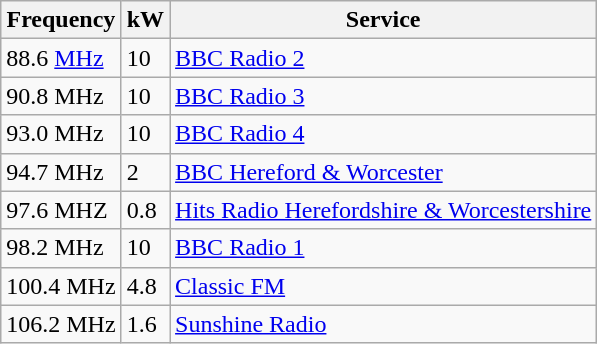<table class="wikitable sortable">
<tr>
<th>Frequency</th>
<th>kW</th>
<th>Service</th>
</tr>
<tr>
<td>88.6 <a href='#'>MHz</a></td>
<td>10</td>
<td><a href='#'>BBC Radio 2</a></td>
</tr>
<tr>
<td>90.8 MHz</td>
<td>10</td>
<td><a href='#'>BBC Radio 3</a></td>
</tr>
<tr>
<td>93.0 MHz</td>
<td>10</td>
<td><a href='#'>BBC Radio 4</a></td>
</tr>
<tr>
<td>94.7 MHz</td>
<td>2</td>
<td><a href='#'>BBC Hereford & Worcester</a></td>
</tr>
<tr>
<td>97.6 MHZ</td>
<td>0.8</td>
<td><a href='#'>Hits Radio Herefordshire & Worcestershire</a></td>
</tr>
<tr>
<td>98.2 MHz</td>
<td>10</td>
<td><a href='#'>BBC Radio 1</a></td>
</tr>
<tr>
<td>100.4 MHz</td>
<td>4.8</td>
<td><a href='#'>Classic FM</a></td>
</tr>
<tr>
<td>106.2 MHz</td>
<td>1.6</td>
<td><a href='#'>Sunshine Radio</a></td>
</tr>
</table>
